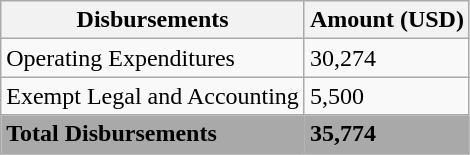<table class="wikitable sortable" border="1">
<tr>
<th scope="col">Disbursements</th>
<th scope="col" data-sort-type="number">Amount (USD)</th>
</tr>
<tr>
<td>Operating Expenditures</td>
<td>30,274</td>
</tr>
<tr>
<td>Exempt Legal and Accounting</td>
<td>5,500</td>
</tr>
<tr>
<td style=background:#A9A9A9><strong>Total Disbursements</strong></td>
<td style=background:#A9A9A9><strong>35,774</strong></td>
</tr>
<tr>
</tr>
</table>
